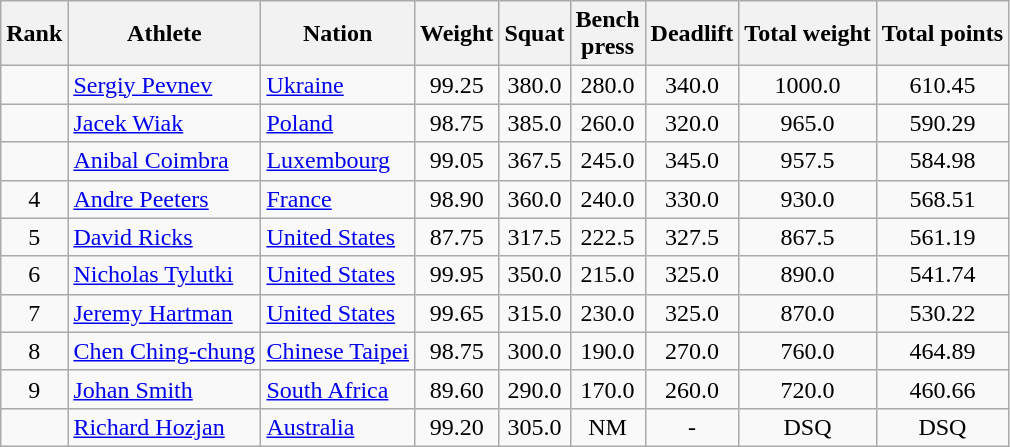<table class="wikitable sortable" style="text-align:center">
<tr>
<th>Rank</th>
<th>Athlete</th>
<th>Nation</th>
<th>Weight</th>
<th>Squat</th>
<th>Bench<br>press</th>
<th>Deadlift</th>
<th>Total weight</th>
<th>Total points</th>
</tr>
<tr>
<td></td>
<td align=left><a href='#'>Sergiy Pevnev</a></td>
<td align=left> <a href='#'>Ukraine</a></td>
<td>99.25</td>
<td>380.0</td>
<td>280.0</td>
<td>340.0</td>
<td>1000.0</td>
<td>610.45</td>
</tr>
<tr>
<td></td>
<td align=left><a href='#'>Jacek Wiak</a></td>
<td align=left> <a href='#'>Poland</a></td>
<td>98.75</td>
<td>385.0</td>
<td>260.0</td>
<td>320.0</td>
<td>965.0</td>
<td>590.29</td>
</tr>
<tr>
<td></td>
<td align=left><a href='#'>Anibal Coimbra</a></td>
<td align=left> <a href='#'>Luxembourg</a></td>
<td>99.05</td>
<td>367.5</td>
<td>245.0</td>
<td>345.0</td>
<td>957.5</td>
<td>584.98</td>
</tr>
<tr>
<td>4</td>
<td align=left><a href='#'>Andre Peeters</a></td>
<td align=left> <a href='#'>France</a></td>
<td>98.90</td>
<td>360.0</td>
<td>240.0</td>
<td>330.0</td>
<td>930.0</td>
<td>568.51</td>
</tr>
<tr>
<td>5</td>
<td align=left><a href='#'>David Ricks</a></td>
<td align=left> <a href='#'>United States</a></td>
<td>87.75</td>
<td>317.5</td>
<td>222.5</td>
<td>327.5</td>
<td>867.5</td>
<td>561.19</td>
</tr>
<tr>
<td>6</td>
<td align=left><a href='#'>Nicholas Tylutki</a></td>
<td align=left> <a href='#'>United States</a></td>
<td>99.95</td>
<td>350.0</td>
<td>215.0</td>
<td>325.0</td>
<td>890.0</td>
<td>541.74</td>
</tr>
<tr>
<td>7</td>
<td align=left><a href='#'>Jeremy Hartman</a></td>
<td align=left> <a href='#'>United States</a></td>
<td>99.65</td>
<td>315.0</td>
<td>230.0</td>
<td>325.0</td>
<td>870.0</td>
<td>530.22</td>
</tr>
<tr>
<td>8</td>
<td align=left><a href='#'>Chen Ching-chung</a></td>
<td align=left> <a href='#'>Chinese Taipei</a></td>
<td>98.75</td>
<td>300.0</td>
<td>190.0</td>
<td>270.0</td>
<td>760.0</td>
<td>464.89</td>
</tr>
<tr>
<td>9</td>
<td align=left><a href='#'>Johan Smith</a></td>
<td align=left> <a href='#'>South Africa</a></td>
<td>89.60</td>
<td>290.0</td>
<td>170.0</td>
<td>260.0</td>
<td>720.0</td>
<td>460.66</td>
</tr>
<tr>
<td></td>
<td align=left><a href='#'>Richard Hozjan</a></td>
<td align=left> <a href='#'>Australia</a></td>
<td>99.20</td>
<td>305.0</td>
<td>NM</td>
<td>-</td>
<td>DSQ</td>
<td>DSQ</td>
</tr>
</table>
